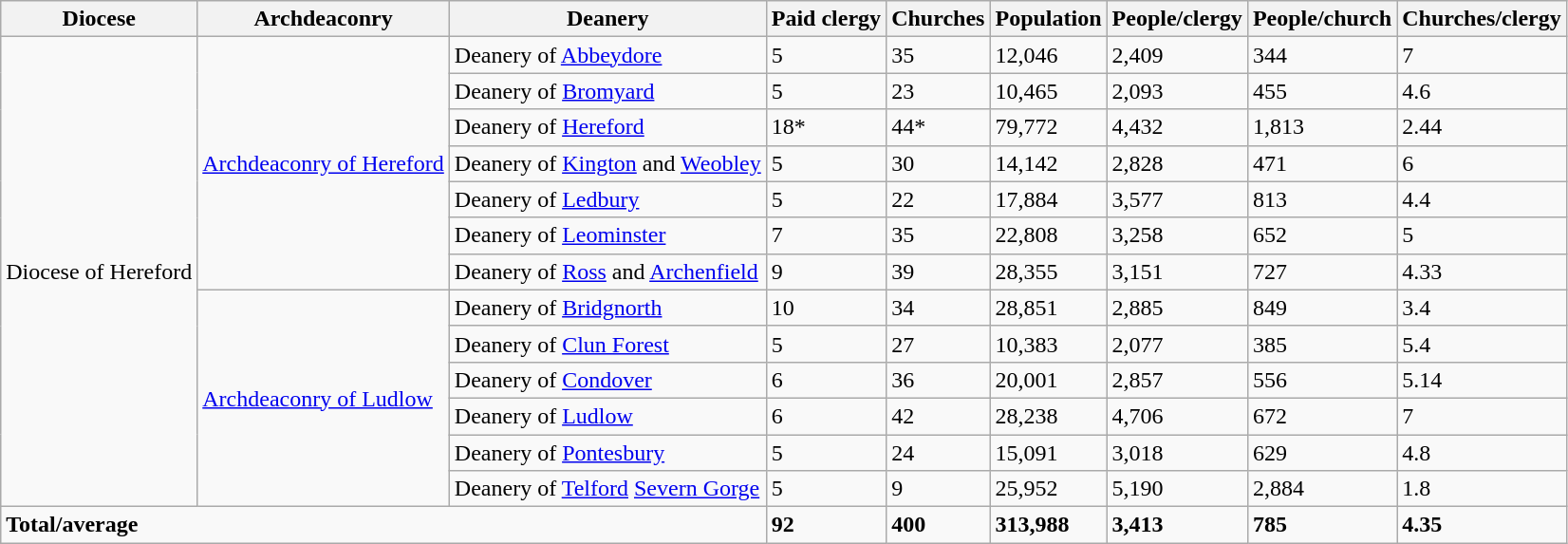<table class="wikitable sortable">
<tr>
<th>Diocese</th>
<th>Archdeaconry</th>
<th>Deanery</th>
<th>Paid clergy</th>
<th>Churches</th>
<th>Population</th>
<th>People/clergy</th>
<th>People/church</th>
<th>Churches/clergy</th>
</tr>
<tr>
<td rowspan="13">Diocese of Hereford</td>
<td rowspan="7"><a href='#'>Archdeaconry of Hereford</a></td>
<td>Deanery of <a href='#'>Abbeydore</a></td>
<td>5</td>
<td>35</td>
<td>12,046</td>
<td>2,409</td>
<td>344</td>
<td>7</td>
</tr>
<tr>
<td>Deanery of <a href='#'>Bromyard</a></td>
<td>5</td>
<td>23</td>
<td>10,465</td>
<td>2,093</td>
<td>455</td>
<td>4.6</td>
</tr>
<tr>
<td>Deanery of <a href='#'>Hereford</a></td>
<td>18*</td>
<td>44*</td>
<td>79,772</td>
<td>4,432</td>
<td>1,813</td>
<td>2.44</td>
</tr>
<tr>
<td>Deanery of <a href='#'>Kington</a> and <a href='#'>Weobley</a></td>
<td>5</td>
<td>30</td>
<td>14,142</td>
<td>2,828</td>
<td>471</td>
<td>6</td>
</tr>
<tr>
<td>Deanery of <a href='#'>Ledbury</a></td>
<td>5</td>
<td>22</td>
<td>17,884</td>
<td>3,577</td>
<td>813</td>
<td>4.4</td>
</tr>
<tr>
<td>Deanery of <a href='#'>Leominster</a></td>
<td>7</td>
<td>35</td>
<td>22,808</td>
<td>3,258</td>
<td>652</td>
<td>5</td>
</tr>
<tr>
<td>Deanery of <a href='#'>Ross</a> and <a href='#'>Archenfield</a></td>
<td>9</td>
<td>39</td>
<td>28,355</td>
<td>3,151</td>
<td>727</td>
<td>4.33</td>
</tr>
<tr>
<td rowspan="6"><a href='#'>Archdeaconry of Ludlow</a></td>
<td>Deanery of <a href='#'>Bridgnorth</a></td>
<td>10</td>
<td>34</td>
<td>28,851</td>
<td>2,885</td>
<td>849</td>
<td>3.4</td>
</tr>
<tr>
<td>Deanery of <a href='#'>Clun Forest</a></td>
<td>5</td>
<td>27</td>
<td>10,383</td>
<td>2,077</td>
<td>385</td>
<td>5.4</td>
</tr>
<tr>
<td>Deanery of <a href='#'>Condover</a></td>
<td>6</td>
<td>36</td>
<td>20,001</td>
<td>2,857</td>
<td>556</td>
<td>5.14</td>
</tr>
<tr>
<td>Deanery of <a href='#'>Ludlow</a></td>
<td>6</td>
<td>42</td>
<td>28,238</td>
<td>4,706</td>
<td>672</td>
<td>7</td>
</tr>
<tr>
<td>Deanery of <a href='#'>Pontesbury</a></td>
<td>5</td>
<td>24</td>
<td>15,091</td>
<td>3,018</td>
<td>629</td>
<td>4.8</td>
</tr>
<tr>
<td>Deanery of <a href='#'>Telford</a> <a href='#'>Severn Gorge</a></td>
<td>5</td>
<td>9</td>
<td>25,952</td>
<td>5,190</td>
<td>2,884</td>
<td>1.8</td>
</tr>
<tr>
<td colspan="3"><strong>Total/average</strong></td>
<td><strong>92</strong></td>
<td><strong>400</strong></td>
<td><strong>313,988</strong></td>
<td><strong>3,413</strong></td>
<td><strong>785</strong></td>
<td><strong>4.35</strong></td>
</tr>
</table>
